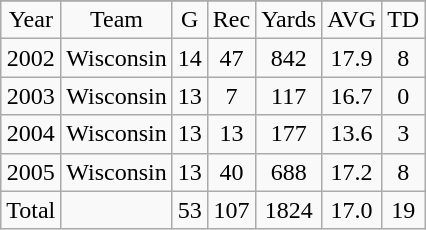<table class="wikitable">
<tr>
</tr>
<tr align=center>
<td>Year</td>
<td>Team</td>
<td>G</td>
<td>Rec</td>
<td>Yards</td>
<td>AVG</td>
<td>TD</td>
</tr>
<tr align=center>
<td>2002</td>
<td>Wisconsin</td>
<td>14</td>
<td>47</td>
<td>842</td>
<td>17.9</td>
<td>8</td>
</tr>
<tr align=center>
<td>2003</td>
<td>Wisconsin</td>
<td>13</td>
<td>7</td>
<td>117</td>
<td>16.7</td>
<td>0</td>
</tr>
<tr align=center>
<td>2004</td>
<td>Wisconsin</td>
<td>13</td>
<td>13</td>
<td>177</td>
<td>13.6</td>
<td>3</td>
</tr>
<tr align=center>
<td>2005</td>
<td>Wisconsin</td>
<td>13</td>
<td>40</td>
<td>688</td>
<td>17.2</td>
<td>8</td>
</tr>
<tr align=center>
<td>Total</td>
<td></td>
<td>53</td>
<td>107</td>
<td>1824</td>
<td>17.0</td>
<td>19</td>
</tr>
</table>
